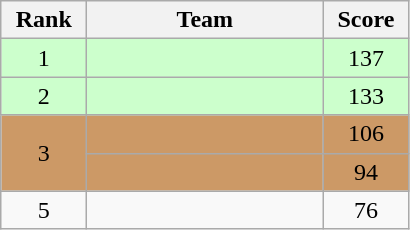<table class="wikitable" style="text-align: center;">
<tr>
<th width=50>Rank</th>
<th width=150>Team</th>
<th width=50>Score</th>
</tr>
<tr bgcolor=#ccffcc>
<td>1</td>
<td style="text-align:left;"></td>
<td>137</td>
</tr>
<tr bgcolor=#ccffcc>
<td>2</td>
<td style="text-align:left;"></td>
<td>133</td>
</tr>
<tr bgcolor=#cc9966>
<td rowspan=2>3</td>
<td style="text-align:left;"></td>
<td>106</td>
</tr>
<tr bgcolor=#cc9966>
<td style="text-align:left;"></td>
<td>94</td>
</tr>
<tr>
<td>5</td>
<td style="text-align:left;"></td>
<td>76</td>
</tr>
</table>
